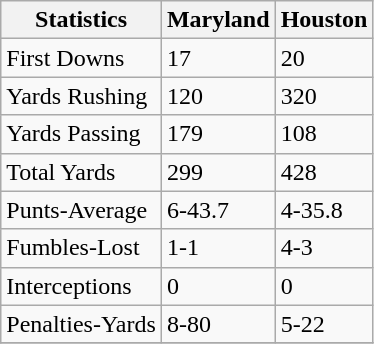<table class="wikitable">
<tr>
<th>Statistics</th>
<th>Maryland</th>
<th>Houston</th>
</tr>
<tr>
<td>First Downs</td>
<td>17</td>
<td>20</td>
</tr>
<tr>
<td>Yards Rushing</td>
<td>120</td>
<td>320</td>
</tr>
<tr>
<td>Yards Passing</td>
<td>179</td>
<td>108</td>
</tr>
<tr>
<td>Total Yards</td>
<td>299</td>
<td>428</td>
</tr>
<tr>
<td>Punts-Average</td>
<td>6-43.7</td>
<td>4-35.8</td>
</tr>
<tr>
<td>Fumbles-Lost</td>
<td>1-1</td>
<td>4-3</td>
</tr>
<tr>
<td>Interceptions</td>
<td>0</td>
<td>0</td>
</tr>
<tr>
<td>Penalties-Yards</td>
<td>8-80</td>
<td>5-22</td>
</tr>
<tr>
</tr>
</table>
